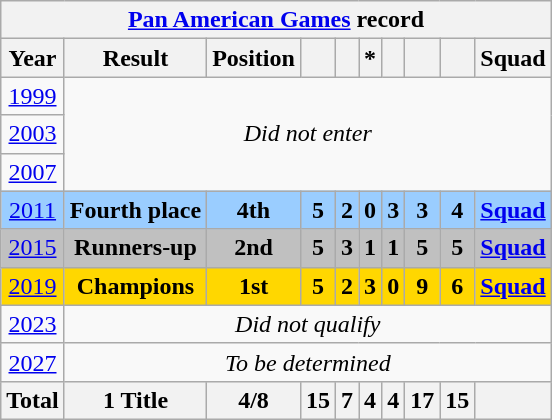<table class="wikitable" style="text-align: center;">
<tr>
<th colspan=10><a href='#'>Pan American Games</a> record</th>
</tr>
<tr>
<th>Year</th>
<th>Result</th>
<th>Position</th>
<th></th>
<th></th>
<th>*</th>
<th></th>
<th></th>
<th></th>
<th>Squad</th>
</tr>
<tr>
<td> <a href='#'>1999</a></td>
<td colspan=9 rowspan=3><em>Did not enter</em></td>
</tr>
<tr>
<td> <a href='#'>2003</a></td>
</tr>
<tr>
<td> <a href='#'>2007</a></td>
</tr>
<tr style="background:#9acdff;">
<td> <a href='#'>2011</a></td>
<td><strong>Fourth place</strong></td>
<td><strong>4th</strong></td>
<td><strong>5</strong></td>
<td><strong>2</strong></td>
<td><strong>0</strong></td>
<td><strong>3</strong></td>
<td><strong>3</strong></td>
<td><strong>4</strong></td>
<td><strong><a href='#'>Squad</a></strong></td>
</tr>
<tr style="background:silver;">
<td> <a href='#'>2015</a></td>
<td><strong>Runners-up</strong></td>
<td><strong>2nd</strong></td>
<td><strong>5</strong></td>
<td><strong>3</strong></td>
<td><strong>1</strong></td>
<td><strong>1</strong></td>
<td><strong>5</strong></td>
<td><strong>5</strong></td>
<td><strong><a href='#'>Squad</a></strong></td>
</tr>
<tr style="background:gold;">
<td> <a href='#'>2019</a></td>
<td><strong>Champions</strong></td>
<td><strong>1st</strong></td>
<td><strong>5</strong></td>
<td><strong>2</strong></td>
<td><strong>3</strong></td>
<td><strong>0</strong></td>
<td><strong>9</strong></td>
<td><strong>6</strong></td>
<td><strong><a href='#'>Squad</a></strong></td>
</tr>
<tr>
<td> <a href='#'>2023</a></td>
<td colspan=9><em>Did not qualify</em></td>
</tr>
<tr>
<td> <a href='#'>2027</a></td>
<td colspan=9><em>To be determined</em></td>
</tr>
<tr>
<th>Total</th>
<th>1 Title</th>
<th>4/8</th>
<th>15</th>
<th>7</th>
<th>4</th>
<th>4</th>
<th>17</th>
<th>15</th>
<th></th>
</tr>
</table>
